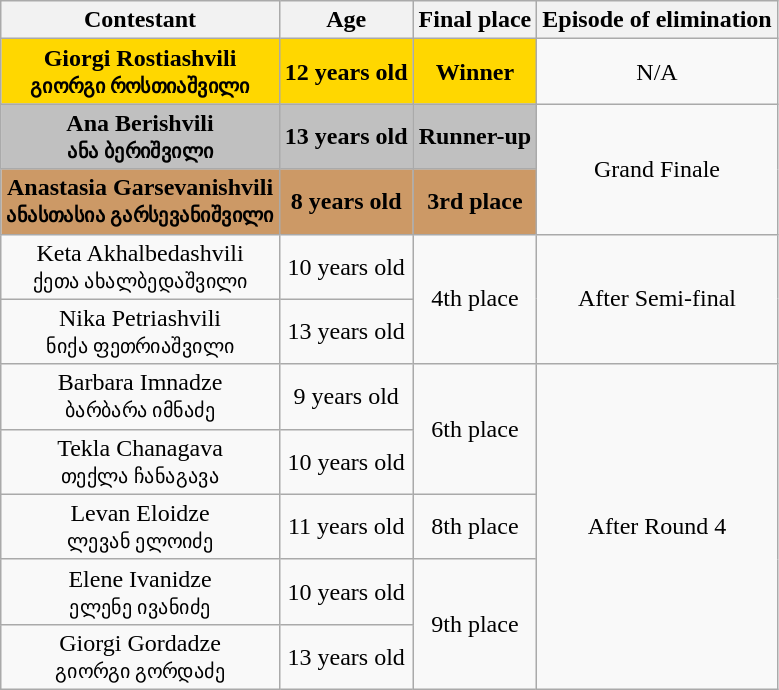<table class="wikitable sortable" style="text-align:center">
<tr>
<th>Contestant</th>
<th>Age</th>
<th>Final place</th>
<th>Episode of elimination</th>
</tr>
<tr>
<td bgcolor="gold"><strong>Giorgi Rostiashvili<br><small>გიორგი როსთიაშვილი</small></strong></td>
<td bgcolor="gold"><strong>12 years old</strong></td>
<td bgcolor="gold"><strong>Winner</strong></td>
<td>N/A</td>
</tr>
<tr>
<td bgcolor="silver"><strong>Ana Berishvili<br><small>ანა ბერიშვილი</small></strong></td>
<td bgcolor="silver"><strong>13 years old</strong></td>
<td bgcolor="silver"><strong>Runner-up</strong></td>
<td rowspan="2">Grand Finale</td>
</tr>
<tr>
<td bgcolor="#CC9966"><strong>Anastasia Garsevanishvili<br><small>ანასთასია გარსევანიშვილი</small></strong></td>
<td bgcolor="#CC9966"><strong>8 years old</strong></td>
<td bgcolor="#CC9966"><strong>3rd place</strong></td>
</tr>
<tr>
<td>Keta Akhalbedashvili<br><small>ქეთა ახალბედაშვილი</small></td>
<td>10 years old</td>
<td rowspan="2">4th place</td>
<td rowspan="2">After Semi-final</td>
</tr>
<tr>
<td>Nika Petriashvili<br><small>ნიქა ფეთრიაშვილი</small></td>
<td>13 years old</td>
</tr>
<tr>
<td>Barbara Imnadze<br><small>ბარბარა იმნაძე</small></td>
<td>9 years old</td>
<td rowspan="2">6th place</td>
<td rowspan="5">After Round 4</td>
</tr>
<tr>
<td>Tekla Chanagava<br><small>თექლა ჩანაგავა</small></td>
<td>10 years old</td>
</tr>
<tr>
<td>Levan Eloidze<br><small>ლევან ელოიძე</small></td>
<td>11 years old</td>
<td>8th place</td>
</tr>
<tr>
<td>Elene Ivanidze<br><small>ელენე ივანიძე</small></td>
<td>10 years old</td>
<td rowspan="2">9th place</td>
</tr>
<tr>
<td>Giorgi Gordadze<br><small>გიორგი გორდაძე</small></td>
<td>13 years old</td>
</tr>
</table>
